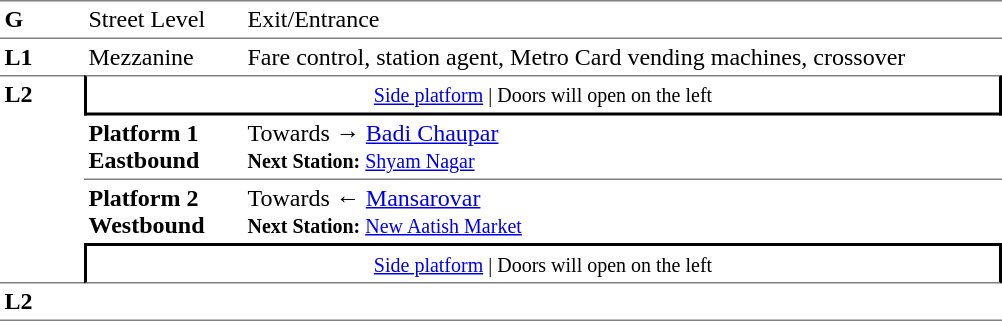<table table border=0 cellspacing=0 cellpadding=3>
<tr>
<td style="border-bottom:solid 1px grey;border-top:solid 1px grey;" width=50 valign=top><strong>G</strong></td>
<td style="border-top:solid 1px grey;border-bottom:solid 1px grey;" width=100 valign=top>Street Level</td>
<td style="border-top:solid 1px grey;border-bottom:solid 1px grey;" width=500 valign=top>Exit/Entrance</td>
</tr>
<tr>
<td valign=top><strong>L1</strong></td>
<td valign=top>Mezzanine</td>
<td valign=top>Fare control, station agent, Metro Card vending machines, crossover<br></td>
</tr>
<tr>
<td style="border-top:solid 1px grey;border-bottom:solid 1px grey;" width=50 rowspan=4 valign=top><strong>L2</strong></td>
<td style="border-top:solid 1px grey;border-right:solid 2px black;border-left:solid 2px black;border-bottom:solid 2px black;text-align:center;" colspan=2><small><a href='#'>Side platform</a> | Doors will open on the left </small></td>
</tr>
<tr>
<td style="border-bottom:solid 1px grey;" width=100><span><strong>Platform 1</strong><br><strong>Eastbound</strong></span></td>
<td style="border-bottom:solid 1px grey;" width=500>Towards → <a href='#'>Badi Chaupar</a><br><small><strong>Next Station:</strong> <a href='#'>Shyam Nagar</a></small></td>
</tr>
<tr>
<td><span><strong>Platform 2</strong><br><strong>Westbound</strong></span></td>
<td><span></span>Towards ← <a href='#'>Mansarovar</a><br><small><strong>Next Station:</strong> <a href='#'>New Aatish Market</a></small></td>
</tr>
<tr>
<td style="border-top:solid 2px black;border-right:solid 2px black;border-left:solid 2px black;border-bottom:solid 1px grey;" colspan=2  align=center><small><a href='#'>Side platform</a> | Doors will open on the left </small></td>
</tr>
<tr>
<td style="border-bottom:solid 1px grey;" width=50 rowspan=2 valign=top><strong>L2</strong></td>
<td style="border-bottom:solid 1px grey;" width=100></td>
<td style="border-bottom:solid 1px grey;" width=500></td>
</tr>
<tr>
</tr>
</table>
